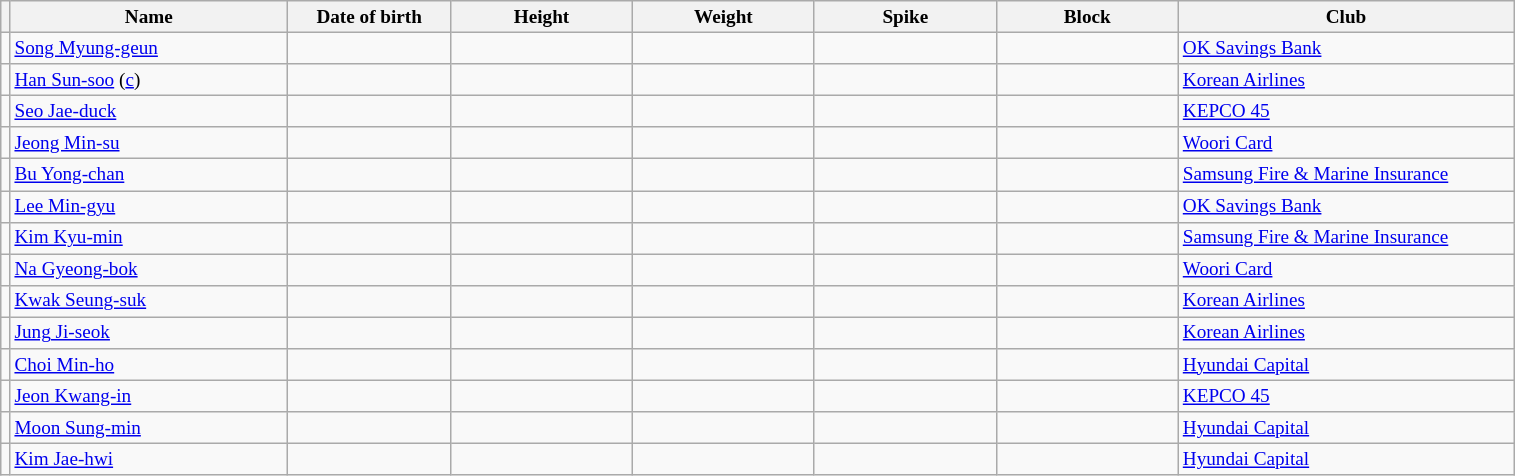<table class="wikitable sortable" style="font-size:80%; text-align:center;">
<tr>
<th></th>
<th style="width:14em">Name</th>
<th style="width:8em">Date of birth</th>
<th style="width:9em">Height</th>
<th style="width:9em">Weight</th>
<th style="width:9em">Spike</th>
<th style="width:9em">Block</th>
<th style="width:17em">Club</th>
</tr>
<tr>
<td></td>
<td align=left><a href='#'>Song Myung-geun</a></td>
<td align=right></td>
<td></td>
<td></td>
<td></td>
<td></td>
<td align="left"> <a href='#'>OK Savings Bank</a></td>
</tr>
<tr>
<td></td>
<td align=left><a href='#'>Han Sun-soo</a> (<a href='#'>c</a>)</td>
<td align=right></td>
<td></td>
<td></td>
<td></td>
<td></td>
<td align="left"> <a href='#'>Korean Airlines</a></td>
</tr>
<tr>
<td></td>
<td align=left><a href='#'>Seo Jae-duck</a></td>
<td align=right></td>
<td></td>
<td></td>
<td></td>
<td></td>
<td align="left"> <a href='#'>KEPCO 45</a></td>
</tr>
<tr>
<td></td>
<td align=left><a href='#'>Jeong Min-su</a></td>
<td align=right></td>
<td></td>
<td></td>
<td></td>
<td></td>
<td align="left"> <a href='#'>Woori Card</a></td>
</tr>
<tr>
<td></td>
<td align=left><a href='#'>Bu Yong-chan</a></td>
<td align=right></td>
<td></td>
<td></td>
<td></td>
<td></td>
<td align="left"> <a href='#'>Samsung Fire & Marine Insurance</a></td>
</tr>
<tr>
<td></td>
<td align=left><a href='#'>Lee Min-gyu</a></td>
<td align=right></td>
<td></td>
<td></td>
<td></td>
<td></td>
<td align="left"> <a href='#'>OK Savings Bank</a></td>
</tr>
<tr>
<td></td>
<td align=left><a href='#'>Kim Kyu-min</a></td>
<td align=right></td>
<td></td>
<td></td>
<td></td>
<td></td>
<td align="left"> <a href='#'>Samsung Fire & Marine Insurance</a></td>
</tr>
<tr>
<td></td>
<td align=left><a href='#'>Na Gyeong-bok</a></td>
<td align=right></td>
<td></td>
<td></td>
<td></td>
<td></td>
<td align="left"> <a href='#'>Woori Card</a></td>
</tr>
<tr>
<td></td>
<td align=left><a href='#'>Kwak Seung-suk</a></td>
<td align=right></td>
<td></td>
<td></td>
<td></td>
<td></td>
<td align="left"> <a href='#'>Korean Airlines</a></td>
</tr>
<tr>
<td></td>
<td align=left><a href='#'>Jung Ji-seok</a></td>
<td align=right></td>
<td></td>
<td></td>
<td></td>
<td></td>
<td align="left"> <a href='#'>Korean Airlines</a></td>
</tr>
<tr>
<td></td>
<td align=left><a href='#'>Choi Min-ho</a></td>
<td align=right></td>
<td></td>
<td></td>
<td></td>
<td></td>
<td align="left"> <a href='#'>Hyundai Capital</a></td>
</tr>
<tr>
<td></td>
<td align=left><a href='#'>Jeon Kwang-in</a></td>
<td align=right></td>
<td></td>
<td></td>
<td></td>
<td></td>
<td align="left"> <a href='#'>KEPCO 45</a></td>
</tr>
<tr>
<td></td>
<td align=left><a href='#'>Moon Sung-min</a></td>
<td align=right></td>
<td></td>
<td></td>
<td></td>
<td></td>
<td align="left"> <a href='#'>Hyundai Capital</a></td>
</tr>
<tr>
<td></td>
<td align=left><a href='#'>Kim Jae-hwi</a></td>
<td align=right></td>
<td></td>
<td></td>
<td></td>
<td></td>
<td align="left"> <a href='#'>Hyundai Capital</a></td>
</tr>
</table>
